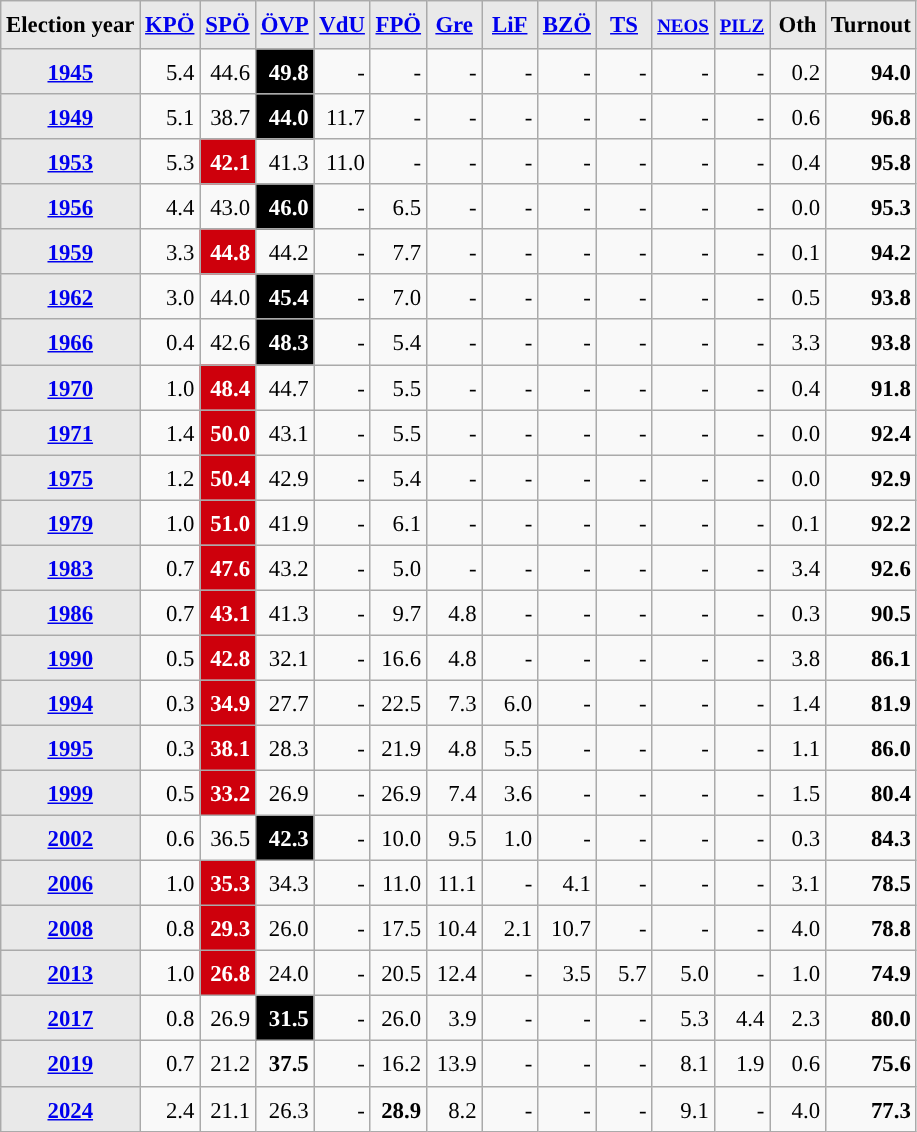<table class="wikitable" style="text-align:left; font-size:95%; line-height:23px;">
<tr>
<th style="background-color:#E9E9E9" align=left valign=top>Election year</th>
<th style="background-color:#E9E9E9" align=right valign=top><a href='#'>KPÖ</a></th>
<th style="background-color:#E9E9E9" align=right valign=top><a href='#'>SPÖ</a></th>
<th style="background-color:#E9E9E9" align=right valign=top><a href='#'>ÖVP</a></th>
<th style="background-color:#E9E9E9" align=right valign=top><a href='#'>VdU</a></th>
<th style="background-color:#E9E9E9" align=right valign=top><a href='#'>FPÖ</a></th>
<th style="background-color:#E9E9E9" align=right valign=top><a href='#'>Gre</a></th>
<th style="background-color:#E9E9E9" align=right valign=top><a href='#'>LiF</a></th>
<th style="background-color:#E9E9E9" align=right valign=top><a href='#'>BZÖ</a></th>
<th style="background-color:#E9E9E9" align=right valign=top><a href='#'>TS</a></th>
<th style="background-color:#E9E9E9" align=right valign=top><small><a href='#'>NEOS</a></small></th>
<th style="background-color:#E9E9E9" align=right valign=top><small><a href='#'>PILZ</a></small></th>
<th style="background-color:#E9E9E9" align=right valign=top>Oth</th>
<th style="background-color:#E9E9E9" align=right valign=top>Turnout</th>
</tr>
<tr>
<td align=center style="background-color:#E9E9E9"><strong><a href='#'>1945</a></strong></td>
<td align=right valign="top">5.4</td>
<td align=right valign="top">44.6</td>
<td align=right style="background:#000000;; color:white;"><strong>49.8</strong></td>
<td align=right valign="top">-</td>
<td align=right valign="top">-</td>
<td align=right valign="top">-</td>
<td align=right valign="top">-</td>
<td align=right valign="top">-</td>
<td align=right valign="top">-</td>
<td align=right valign="top">-</td>
<td align=right valign="top">-</td>
<td align=right valign="top">0.2</td>
<td align=right valign="top"><strong>94.0</strong></td>
</tr>
<tr>
<td align=center style="background-color:#E9E9E9"><strong><a href='#'>1949</a></strong></td>
<td align=right valign="top">5.1</td>
<td align=right valign="top">38.7</td>
<td align=right style="background:#000000;; color:white;"><strong>44.0</strong></td>
<td align=right valign="top">11.7</td>
<td align=right valign="top">-</td>
<td align=right valign="top">-</td>
<td align=right valign="top">-</td>
<td align=right valign="top">-</td>
<td align=right valign="top">-</td>
<td align=right valign="top">-</td>
<td align=right valign="top">-</td>
<td align=right valign="top">0.6</td>
<td align=right valign="top"><strong>96.8</strong></td>
</tr>
<tr>
<td align=center style="background-color:#E9E9E9"><strong><a href='#'>1953</a></strong></td>
<td align=right valign="top">5.3</td>
<td align=right style="background:#ce000c;; color:white;"><strong>42.1</strong></td>
<td align=right valign="top">41.3</td>
<td align=right valign="top">11.0</td>
<td align=right valign="top">-</td>
<td align=right valign="top">-</td>
<td align=right valign="top">-</td>
<td align=right valign="top">-</td>
<td align=right valign="top">-</td>
<td align=right valign="top">-</td>
<td align=right valign="top">-</td>
<td align=right valign="top">0.4</td>
<td align=right valign="top"><strong>95.8</strong></td>
</tr>
<tr>
<td align=center style="background-color:#E9E9E9"><strong><a href='#'>1956</a></strong></td>
<td align=right valign="top">4.4</td>
<td align=right valign="top">43.0</td>
<td align=right style="background:#000000;; color:white;"><strong>46.0</strong></td>
<td align=right valign="top">-</td>
<td align=right valign="top">6.5</td>
<td align=right valign="top">-</td>
<td align=right valign="top">-</td>
<td align=right valign="top">-</td>
<td align=right valign="top">-</td>
<td align=right valign="top">-</td>
<td align=right valign="top">-</td>
<td align=right valign="top">0.0</td>
<td align=right valign="top"><strong>95.3</strong></td>
</tr>
<tr>
<td align=center style="background-color:#E9E9E9"><strong><a href='#'>1959</a></strong></td>
<td align=right valign="top">3.3</td>
<td align=right style="background:#ce000c;; color:white;"><strong>44.8</strong></td>
<td align=right valign="top">44.2</td>
<td align=right valign="top">-</td>
<td align=right valign="top">7.7</td>
<td align=right valign="top">-</td>
<td align=right valign="top">-</td>
<td align=right valign="top">-</td>
<td align=right valign="top">-</td>
<td align=right valign="top">-</td>
<td align=right valign="top">-</td>
<td align=right valign="top">0.1</td>
<td align=right valign="top"><strong>94.2</strong></td>
</tr>
<tr>
<td align=center style="background-color:#E9E9E9"><strong><a href='#'>1962</a></strong></td>
<td align=right valign="top">3.0</td>
<td align=right valign="top">44.0</td>
<td align=right style="background:#000000;; color:white;"><strong>45.4</strong></td>
<td align=right valign="top">-</td>
<td align=right valign="top">7.0</td>
<td align=right valign="top">-</td>
<td align=right valign="top">-</td>
<td align=right valign="top">-</td>
<td align=right valign="top">-</td>
<td align=right valign="top">-</td>
<td align=right valign="top">-</td>
<td align=right valign="top">0.5</td>
<td align=right valign="top"><strong>93.8</strong></td>
</tr>
<tr>
<td align=center style="background-color:#E9E9E9"><strong><a href='#'>1966</a></strong></td>
<td align=right valign="top">0.4</td>
<td align=right valign="top">42.6</td>
<td align=right style="background:#000000;; color:white;"><strong>48.3</strong></td>
<td align=right valign="top">-</td>
<td align=right valign="top">5.4</td>
<td align=right valign="top">-</td>
<td align=right valign="top">-</td>
<td align=right valign="top">-</td>
<td align=right valign="top">-</td>
<td align=right valign="top">-</td>
<td align=right valign="top">-</td>
<td align=right valign="top">3.3</td>
<td align=right valign="top"><strong>93.8</strong></td>
</tr>
<tr>
<td align=center style="background-color:#E9E9E9"><strong><a href='#'>1970</a></strong></td>
<td align=right valign="top">1.0</td>
<td align=right style="background:#ce000c;; color:white;"><strong>48.4</strong></td>
<td align=right valign="top">44.7</td>
<td align=right valign="top">-</td>
<td align=right valign="top">5.5</td>
<td align=right valign="top">-</td>
<td align=right valign="top">-</td>
<td align=right valign="top">-</td>
<td align=right valign="top">-</td>
<td align=right valign="top">-</td>
<td align=right valign="top">-</td>
<td align=right valign="top">0.4</td>
<td align=right valign="top"><strong>91.8</strong></td>
</tr>
<tr>
<td align=center style="background-color:#E9E9E9"><strong><a href='#'>1971</a></strong></td>
<td align=right valign="top">1.4</td>
<td align=right style="background:#ce000c;; color:white;"><strong>50.0</strong></td>
<td align=right valign="top">43.1</td>
<td align=right valign="top">-</td>
<td align=right valign="top">5.5</td>
<td align=right valign="top">-</td>
<td align=right valign="top">-</td>
<td align=right valign="top">-</td>
<td align=right valign="top">-</td>
<td align=right valign="top">-</td>
<td align=right valign="top">-</td>
<td align=right valign="top">0.0</td>
<td align=right valign="top"><strong>92.4</strong></td>
</tr>
<tr>
<td align=center style="background-color:#E9E9E9"><strong><a href='#'>1975</a></strong></td>
<td align=right valign="top">1.2</td>
<td align=right style="background:#ce000c;; color:white;"><strong>50.4</strong></td>
<td align=right valign="top">42.9</td>
<td align=right valign="top">-</td>
<td align=right valign="top">5.4</td>
<td align=right valign="top">-</td>
<td align=right valign="top">-</td>
<td align=right valign="top">-</td>
<td align=right valign="top">-</td>
<td align=right valign="top">-</td>
<td align=right valign="top">-</td>
<td align=right valign="top">0.0</td>
<td align=right valign="top"><strong>92.9</strong></td>
</tr>
<tr>
<td align=center style="background-color:#E9E9E9"><strong><a href='#'>1979</a></strong></td>
<td align=right valign="top">1.0</td>
<td align=right style="background:#ce000c;; color:white;"><strong>51.0</strong></td>
<td align=right valign="top">41.9</td>
<td align=right valign="top">-</td>
<td align=right valign="top">6.1</td>
<td align=right valign="top">-</td>
<td align=right valign="top">-</td>
<td align=right valign="top">-</td>
<td align=right valign="top">-</td>
<td align=right valign="top">-</td>
<td align=right valign="top">-</td>
<td align=right valign="top">0.1</td>
<td align=right valign="top"><strong>92.2</strong></td>
</tr>
<tr>
<td align=center style="background-color:#E9E9E9"><strong><a href='#'>1983</a></strong></td>
<td align=right valign="top">0.7</td>
<td align=right style="background:#ce000c;; color:white;"><strong>47.6</strong></td>
<td align=right valign="top">43.2</td>
<td align=right valign="top">-</td>
<td align=right valign="top">5.0</td>
<td align=right valign="top">-</td>
<td align=right valign="top">-</td>
<td align=right valign="top">-</td>
<td align=right valign="top">-</td>
<td align=right valign="top">-</td>
<td align=right valign="top">-</td>
<td align=right valign="top">3.4</td>
<td align=right valign="top"><strong>92.6</strong></td>
</tr>
<tr>
<td align=center style="background-color:#E9E9E9"><strong><a href='#'>1986</a></strong></td>
<td align=right valign="top">0.7</td>
<td align=right style="background:#ce000c;; color:white;"><strong>43.1</strong></td>
<td align=right valign="top">41.3</td>
<td align=right valign="top">-</td>
<td align=right valign="top">9.7</td>
<td align=right valign="top">4.8</td>
<td align=right valign="top">-</td>
<td align=right valign="top">-</td>
<td align=right valign="top">-</td>
<td align=right valign="top">-</td>
<td align=right valign="top">-</td>
<td align=right valign="top">0.3</td>
<td align=right valign="top"><strong>90.5</strong></td>
</tr>
<tr>
<td align=center style="background-color:#E9E9E9"><strong><a href='#'>1990</a></strong></td>
<td align=right valign="top">0.5</td>
<td align=right style="background:#ce000c;; color:white;"><strong>42.8</strong></td>
<td align=right valign="top">32.1</td>
<td align=right valign="top">-</td>
<td align=right valign="top">16.6</td>
<td align=right valign="top">4.8</td>
<td align=right valign="top">-</td>
<td align=right valign="top">-</td>
<td align=right valign="top">-</td>
<td align=right valign="top">-</td>
<td align=right valign="top">-</td>
<td align=right valign="top">3.8</td>
<td align=right valign="top"><strong>86.1</strong></td>
</tr>
<tr>
<td align=center style="background-color:#E9E9E9"><strong><a href='#'>1994</a></strong></td>
<td align=right valign="top">0.3</td>
<td align=right style="background:#ce000c;; color:white;"><strong>34.9</strong></td>
<td align=right valign="top">27.7</td>
<td align=right valign="top">-</td>
<td align=right valign="top">22.5</td>
<td align=right valign="top">7.3</td>
<td align=right valign="top">6.0</td>
<td align=right valign="top">-</td>
<td align=right valign="top">-</td>
<td align=right valign="top">-</td>
<td align=right valign="top">-</td>
<td align=right valign="top">1.4</td>
<td align=right valign="top"><strong>81.9</strong></td>
</tr>
<tr>
<td align=center style="background-color:#E9E9E9"><strong><a href='#'>1995</a></strong></td>
<td align=right valign="top">0.3</td>
<td align=right style="background:#ce000c;; color:white;"><strong>38.1</strong></td>
<td align=right valign="top">28.3</td>
<td align=right valign="top">-</td>
<td align=right valign="top">21.9</td>
<td align=right valign="top">4.8</td>
<td align=right valign="top">5.5</td>
<td align=right valign="top">-</td>
<td align=right valign="top">-</td>
<td align=right valign="top">-</td>
<td align=right valign="top">-</td>
<td align=right valign="top">1.1</td>
<td align=right valign="top"><strong>86.0</strong></td>
</tr>
<tr>
<td align=center style="background-color:#E9E9E9"><strong><a href='#'>1999</a></strong></td>
<td align=right valign="top">0.5</td>
<td align=right style="background:#ce000c;; color:white;"><strong>33.2</strong></td>
<td align=right valign="top">26.9</td>
<td align=right valign="top">-</td>
<td align=right valign="top">26.9</td>
<td align=right valign="top">7.4</td>
<td align=right valign="top">3.6</td>
<td align=right valign="top">-</td>
<td align=right valign="top">-</td>
<td align=right valign="top">-</td>
<td align=right valign="top">-</td>
<td align=right valign="top">1.5</td>
<td align=right valign="top"><strong>80.4</strong></td>
</tr>
<tr>
<td align=center style="background-color:#E9E9E9"><strong><a href='#'>2002</a></strong></td>
<td align=right valign="top">0.6</td>
<td align=right valign="top">36.5</td>
<td align=right style="background:#000000;; color:white;"><strong>42.3</strong></td>
<td align=right valign="top">-</td>
<td align=right valign="top">10.0</td>
<td align=right valign="top">9.5</td>
<td align=right valign="top">1.0</td>
<td align=right valign="top">-</td>
<td align=right valign="top">-</td>
<td align=right valign="top">-</td>
<td align=right valign="top">-</td>
<td align=right valign="top">0.3</td>
<td align=right valign="top"><strong>84.3</strong></td>
</tr>
<tr>
<td align=center style="background-color:#E9E9E9"><strong><a href='#'>2006</a></strong></td>
<td align=right valign="top">1.0</td>
<td align=right style="background:#ce000c;; color:white;"><strong>35.3</strong></td>
<td align=right valign="top">34.3</td>
<td align=right valign="top">-</td>
<td align=right valign="top">11.0</td>
<td align=right valign="top">11.1</td>
<td align=right valign="top">-</td>
<td align=right valign="top">4.1</td>
<td align=right valign="top">-</td>
<td align=right valign="top">-</td>
<td align=right valign="top">-</td>
<td align=right valign="top">3.1</td>
<td align=right valign="top"><strong>78.5</strong></td>
</tr>
<tr>
<td align=center style="background-color:#E9E9E9"><strong><a href='#'>2008</a></strong></td>
<td align=right valign="top">0.8</td>
<td align=right style="background:#ce000c;; color:white;"><strong>29.3</strong></td>
<td align=right valign="top">26.0</td>
<td align=right valign="top">-</td>
<td align=right valign="top">17.5</td>
<td align=right valign="top">10.4</td>
<td align=right valign="top">2.1</td>
<td align=right valign="top">10.7</td>
<td align=right valign="top">-</td>
<td align=right valign="top">-</td>
<td align=right valign="top">-</td>
<td align=right valign="top">4.0</td>
<td align=right valign="top"><strong>78.8</strong></td>
</tr>
<tr>
<td align=center style="background-color:#E9E9E9"><strong><a href='#'>2013</a></strong></td>
<td align=right valign="top">1.0</td>
<td align=right style="background:#ce000c;; color:white;"><strong>26.8</strong></td>
<td align=right valign="top">24.0</td>
<td align=right valign="top">-</td>
<td align=right valign="top">20.5</td>
<td align=right valign="top">12.4</td>
<td align=right valign="top">-</td>
<td align=right valign="top">3.5</td>
<td align=right valign="top">5.7</td>
<td align=right valign="top">5.0</td>
<td align=right valign="top">-</td>
<td align=right valign="top">1.0</td>
<td align=right valign="top"><strong>74.9</strong></td>
</tr>
<tr>
<td align=center style="background-color:#E9E9E9"><strong><a href='#'>2017</a></strong></td>
<td width="30" align=right valign="top">0.8</td>
<td width="30" align=right valign="top">26.9</td>
<td width="30" align=right style="background:#000000;; color:white;"><strong>31.5</strong></td>
<td width="30" align=right valign="top">-</td>
<td width="30" align=right valign="top">26.0</td>
<td width="30" align=right valign="top">3.9</td>
<td width="30" align=right valign="top">-</td>
<td width="30" align=right valign="top">-</td>
<td width="30" align=right valign="top">-</td>
<td width="30" align=right valign="top">5.3</td>
<td width="30" align=right valign="top">4.4</td>
<td width="30" align=right valign="top">2.3</td>
<td width="30" align=right valign="top"><strong>80.0</strong></td>
</tr>
<tr>
<td align=center style="background-color:#E9E9E9"><strong><a href='#'>2019</a></strong></td>
<td width="30" align=right valign="top">0.7</td>
<td width="30" align=right valign="top">21.2</td>
<td width="30" align=right style="background:"><strong>37.5</strong></td>
<td width="30" align=right valign="top">-</td>
<td width="30" align=right valign="top">16.2</td>
<td width="30" align=right valign="top">13.9</td>
<td width="30" align=right valign="top">-</td>
<td width="30" align=right valign="top">-</td>
<td width="30" align=right valign="top">-</td>
<td width="30" align=right valign="top">8.1</td>
<td width="30" align=right valign="top">1.9</td>
<td width="30" align=right valign="top">0.6</td>
<td width="30" align=right valign="top"><strong>75.6</strong></td>
</tr>
<tr>
<td align=center style="background-color:#E9E9E9"><strong><a href='#'>2024</a></strong></td>
<td width="30" align=right valign="top">2.4</td>
<td width="30" align=right valign="top">21.1</td>
<td width="30" align=right valign="top">26.3</td>
<td width="30" align=right valign="top">-</td>
<td width="30" align=right style="background:"><strong>28.9</strong></td>
<td width="30" align=right valign="top">8.2</td>
<td width="30" align=right valign="top">-</td>
<td width="30" align=right valign="top">-</td>
<td width="30" align=right valign="top">-</td>
<td width="30" align=right valign="top">9.1</td>
<td width="30" align=right valign="top">-</td>
<td width="30" align=right valign="top">4.0</td>
<td width="30" align=right valign="top"><strong>77.3</strong></td>
</tr>
</table>
